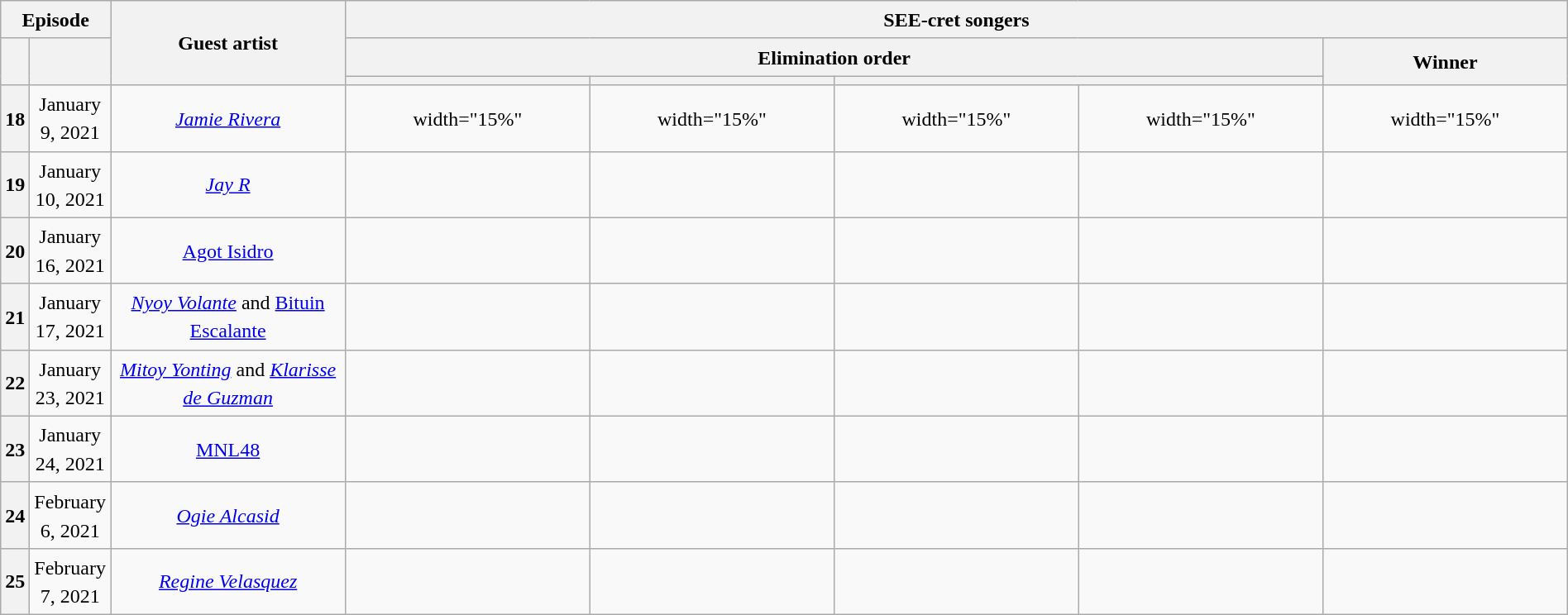<table class="wikitable plainrowheaders mw-collapsible" style="text-align:center; line-height:23px; width:100%;">
<tr>
<th colspan="2" width="1%">Episode</th>
<th rowspan="3" width="15%">Guest artist</th>
<th colspan="5">SEE-cret songers<br></th>
</tr>
<tr>
<th rowspan="2"></th>
<th rowspan="2"></th>
<th colspan="4">Elimination order</th>
<th rowspan="2">Winner</th>
</tr>
<tr>
<th></th>
<th></th>
<th colspan="2"></th>
</tr>
<tr>
<th>18</th>
<td>January 9, 2021</td>
<td><em><a href='#'>Jamie Rivera</a></em></td>
<td>width="15%" </td>
<td>width="15%" </td>
<td>width="15%" </td>
<td>width="15%" </td>
<td>width="15%" </td>
</tr>
<tr>
<th>19</th>
<td>January 10, 2021</td>
<td><em><a href='#'>Jay R</a></em></td>
<td></td>
<td></td>
<td></td>
<td></td>
<td></td>
</tr>
<tr>
<th>20</th>
<td>January 16, 2021</td>
<td><a href='#'>Agot Isidro</a></td>
<td></td>
<td></td>
<td></td>
<td></td>
<td></td>
</tr>
<tr>
<th>21</th>
<td>January 17, 2021</td>
<td><em><a href='#'>Nyoy Volante</a></em> and <a href='#'>Bituin Escalante</a></td>
<td></td>
<td></td>
<td></td>
<td></td>
<td></td>
</tr>
<tr>
<th>22</th>
<td>January 23, 2021</td>
<td><em><a href='#'>Mitoy Yonting</a></em> and <em><a href='#'>Klarisse de Guzman</a></em></td>
<td></td>
<td></td>
<td></td>
<td></td>
<td></td>
</tr>
<tr>
<th>23</th>
<td>January 24, 2021</td>
<td><a href='#'>MNL48</a></td>
<td></td>
<td></td>
<td></td>
<td></td>
<td></td>
</tr>
<tr>
<th>24</th>
<td>February 6, 2021</td>
<td><em><a href='#'>Ogie Alcasid</a></em></td>
<td></td>
<td></td>
<td></td>
<td></td>
<td></td>
</tr>
<tr>
<th>25</th>
<td>February 7, 2021</td>
<td><em><a href='#'>Regine Velasquez</a></em></td>
<td></td>
<td></td>
<td></td>
<td></td>
<td></td>
</tr>
</table>
